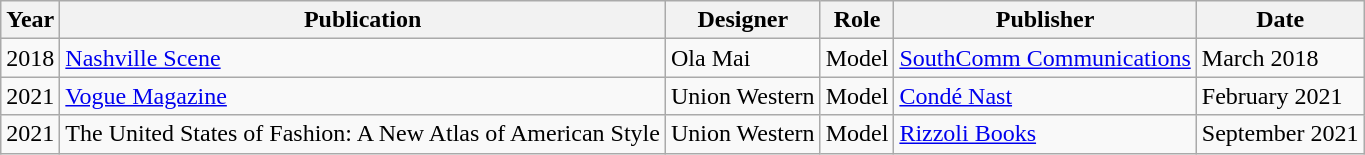<table class="wikitable sortable mw-collapsible">
<tr>
<th>Year</th>
<th>Publication</th>
<th>Designer</th>
<th>Role</th>
<th>Publisher</th>
<th>Date</th>
</tr>
<tr>
<td>2018</td>
<td><a href='#'>Nashville Scene</a></td>
<td>Ola Mai</td>
<td>Model</td>
<td><a href='#'>SouthComm Communications</a></td>
<td>March 2018</td>
</tr>
<tr>
<td>2021</td>
<td><a href='#'>Vogue Magazine</a></td>
<td>Union Western</td>
<td>Model</td>
<td><a href='#'>Condé Nast</a></td>
<td>February 2021</td>
</tr>
<tr>
<td>2021</td>
<td>The United States of Fashion: A New Atlas of American Style</td>
<td>Union Western</td>
<td>Model</td>
<td><a href='#'>Rizzoli Books</a></td>
<td>September 2021</td>
</tr>
</table>
